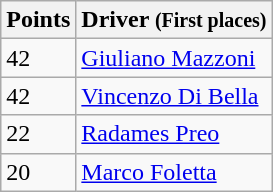<table class="wikitable">
<tr>
<th>Points</th>
<th>Driver <small>(First places)</small></th>
</tr>
<tr>
<td>42</td>
<td> <a href='#'>Giuliano Mazzoni</a></td>
</tr>
<tr>
<td>42</td>
<td> <a href='#'>Vincenzo Di Bella</a></td>
</tr>
<tr>
<td>22</td>
<td> <a href='#'>Radames Preo</a></td>
</tr>
<tr>
<td>20</td>
<td> <a href='#'>Marco Foletta</a></td>
</tr>
</table>
